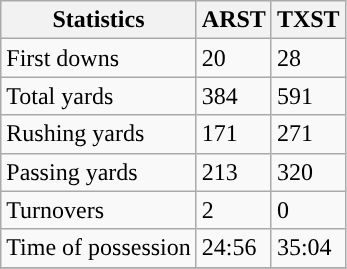<table class="wikitable" style="float: left;">
<tr>
<th>Statistics</th>
<th>ARST</th>
<th>TXST</th>
</tr>
<tr>
<td>First downs</td>
<td>20</td>
<td>28</td>
</tr>
<tr>
<td>Total yards</td>
<td>384</td>
<td>591</td>
</tr>
<tr>
<td>Rushing yards</td>
<td>171</td>
<td>271</td>
</tr>
<tr>
<td>Passing yards</td>
<td>213</td>
<td>320</td>
</tr>
<tr>
<td>Turnovers</td>
<td>2</td>
<td>0</td>
</tr>
<tr>
<td>Time of possession</td>
<td>24:56</td>
<td>35:04</td>
</tr>
<tr>
</tr>
</table>
